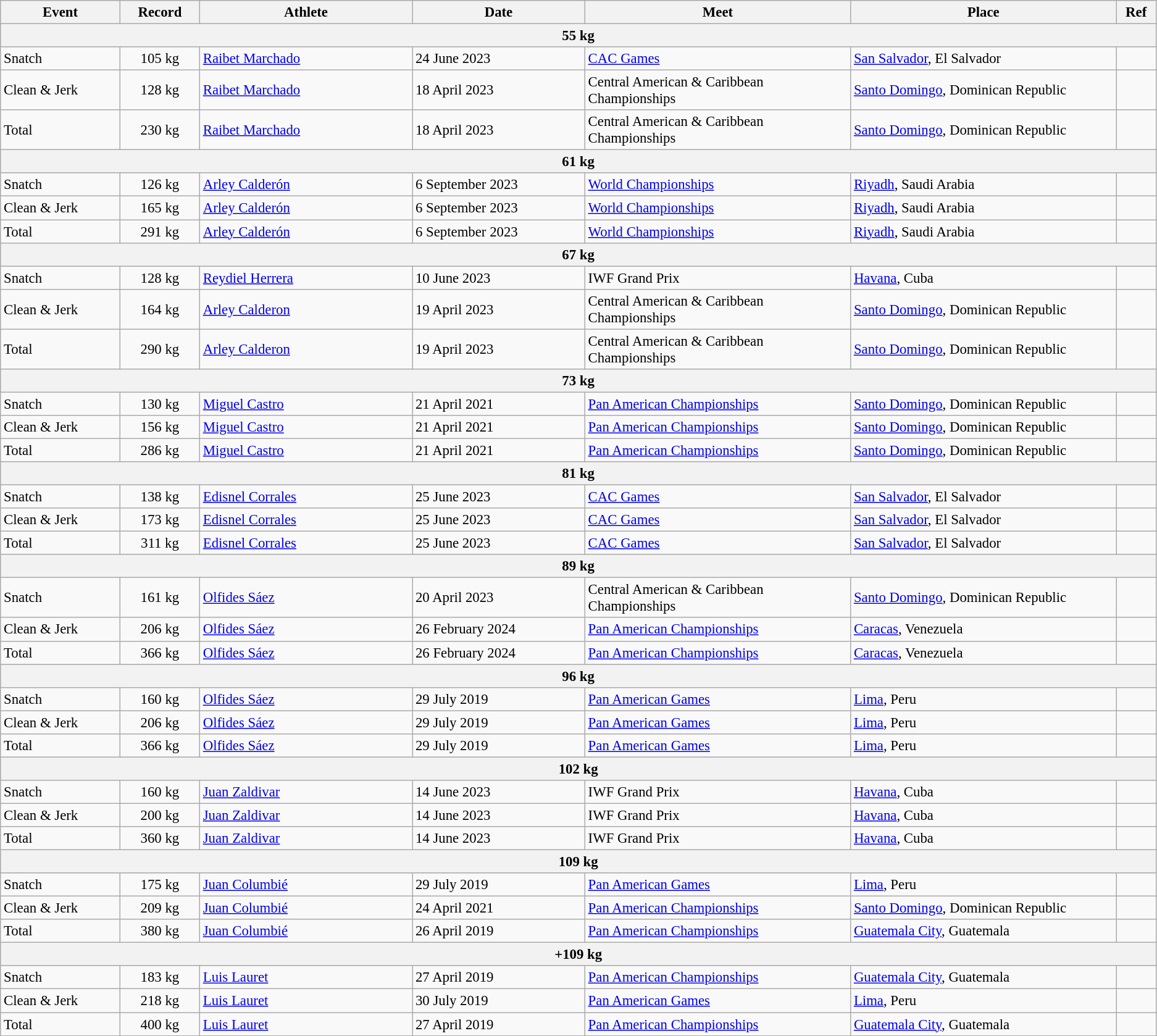<table class="wikitable" style="font-size:95%;">
<tr>
<th width=9%>Event</th>
<th width=6%>Record</th>
<th width=16%>Athlete</th>
<th width=13%>Date</th>
<th width=20%>Meet</th>
<th width=20%>Place</th>
<th width=3%>Ref</th>
</tr>
<tr bgcolor="#DDDDDD">
<th colspan="7">55 kg</th>
</tr>
<tr>
<td>Snatch</td>
<td align="center">105 kg</td>
<td><a href='#'>Raibet Marchado</a></td>
<td>24 June 2023</td>
<td><a href='#'>CAC Games</a></td>
<td><a href='#'>San Salvador</a>, El Salvador</td>
<td></td>
</tr>
<tr>
<td>Clean & Jerk</td>
<td align="center">128 kg</td>
<td><a href='#'>Raibet Marchado</a></td>
<td>18 April 2023</td>
<td>Central American & Caribbean Championships</td>
<td><a href='#'>Santo Domingo</a>, Dominican Republic</td>
<td></td>
</tr>
<tr>
<td>Total</td>
<td align="center">230 kg</td>
<td><a href='#'>Raibet Marchado</a></td>
<td>18 April 2023</td>
<td>Central American & Caribbean Championships</td>
<td><a href='#'>Santo Domingo</a>, Dominican Republic</td>
<td></td>
</tr>
<tr bgcolor="#DDDDDD">
<th colspan="7">61 kg</th>
</tr>
<tr>
<td>Snatch</td>
<td align="center">126 kg</td>
<td><a href='#'>Arley Calderón</a></td>
<td>6 September 2023</td>
<td><a href='#'>World Championships</a></td>
<td><a href='#'>Riyadh</a>, Saudi Arabia</td>
<td></td>
</tr>
<tr>
<td>Clean & Jerk</td>
<td align="center">165 kg</td>
<td><a href='#'>Arley Calderón</a></td>
<td>6 September 2023</td>
<td><a href='#'>World Championships</a></td>
<td><a href='#'>Riyadh</a>, Saudi Arabia</td>
<td></td>
</tr>
<tr>
<td>Total</td>
<td align="center">291 kg</td>
<td><a href='#'>Arley Calderón</a></td>
<td>6 September 2023</td>
<td><a href='#'>World Championships</a></td>
<td><a href='#'>Riyadh</a>, Saudi Arabia</td>
<td></td>
</tr>
<tr bgcolor="#DDDDDD">
<th colspan="7">67 kg</th>
</tr>
<tr>
<td>Snatch</td>
<td align="center">128 kg</td>
<td><a href='#'>Reydiel Herrera</a></td>
<td>10 June 2023</td>
<td>IWF Grand Prix</td>
<td><a href='#'>Havana</a>, Cuba</td>
<td></td>
</tr>
<tr>
<td>Clean & Jerk</td>
<td align="center">164 kg</td>
<td><a href='#'>Arley Calderon</a></td>
<td>19 April 2023</td>
<td>Central American & Caribbean Championships</td>
<td><a href='#'>Santo Domingo</a>, Dominican Republic</td>
<td></td>
</tr>
<tr>
<td>Total</td>
<td align="center">290 kg</td>
<td><a href='#'>Arley Calderon</a></td>
<td>19 April 2023</td>
<td>Central American & Caribbean Championships</td>
<td><a href='#'>Santo Domingo</a>, Dominican Republic</td>
<td></td>
</tr>
<tr bgcolor="#DDDDDD">
<th colspan="7">73 kg</th>
</tr>
<tr>
<td>Snatch</td>
<td align="center">130 kg</td>
<td><a href='#'>Miguel Castro</a></td>
<td>21 April 2021</td>
<td><a href='#'>Pan American Championships</a></td>
<td><a href='#'>Santo Domingo</a>, Dominican Republic</td>
<td></td>
</tr>
<tr>
<td>Clean & Jerk</td>
<td align="center">156 kg</td>
<td><a href='#'>Miguel Castro</a></td>
<td>21 April 2021</td>
<td><a href='#'>Pan American Championships</a></td>
<td><a href='#'>Santo Domingo</a>, Dominican Republic</td>
<td></td>
</tr>
<tr>
<td>Total</td>
<td align="center">286 kg</td>
<td><a href='#'>Miguel Castro</a></td>
<td>21 April 2021</td>
<td><a href='#'>Pan American Championships</a></td>
<td><a href='#'>Santo Domingo</a>, Dominican Republic</td>
<td></td>
</tr>
<tr bgcolor="#DDDDDD">
<th colspan="7">81 kg</th>
</tr>
<tr>
<td>Snatch</td>
<td align="center">138 kg</td>
<td><a href='#'>Edisnel Corrales</a></td>
<td>25 June 2023</td>
<td><a href='#'>CAC Games</a></td>
<td><a href='#'>San Salvador</a>, El Salvador</td>
<td></td>
</tr>
<tr>
<td>Clean & Jerk</td>
<td align="center">173 kg</td>
<td><a href='#'>Edisnel Corrales</a></td>
<td>25 June 2023</td>
<td><a href='#'>CAC Games</a></td>
<td><a href='#'>San Salvador</a>, El Salvador</td>
<td></td>
</tr>
<tr>
<td>Total</td>
<td align="center">311 kg</td>
<td><a href='#'>Edisnel Corrales</a></td>
<td>25 June 2023</td>
<td><a href='#'>CAC Games</a></td>
<td><a href='#'>San Salvador</a>, El Salvador</td>
<td></td>
</tr>
<tr bgcolor="#DDDDDD">
<th colspan="7">89 kg</th>
</tr>
<tr>
<td>Snatch</td>
<td align="center">161 kg</td>
<td><a href='#'>Olfides Sáez</a></td>
<td>20 April 2023</td>
<td>Central American & Caribbean Championships</td>
<td><a href='#'>Santo Domingo</a>, Dominican Republic</td>
<td></td>
</tr>
<tr>
<td>Clean & Jerk</td>
<td align="center">206 kg</td>
<td><a href='#'>Olfides Sáez</a></td>
<td>26 February 2024</td>
<td><a href='#'>Pan American Championships</a></td>
<td><a href='#'>Caracas</a>, Venezuela</td>
<td></td>
</tr>
<tr>
<td>Total</td>
<td align="center">366 kg</td>
<td><a href='#'>Olfides Sáez</a></td>
<td>26 February 2024</td>
<td><a href='#'>Pan American Championships</a></td>
<td><a href='#'>Caracas</a>, Venezuela</td>
<td></td>
</tr>
<tr bgcolor="#DDDDDD">
<th colspan="7">96 kg</th>
</tr>
<tr>
<td>Snatch</td>
<td align="center">160 kg</td>
<td><a href='#'>Olfides Sáez</a></td>
<td>29 July 2019</td>
<td><a href='#'>Pan American Games</a></td>
<td><a href='#'>Lima</a>, Peru</td>
<td></td>
</tr>
<tr>
<td>Clean & Jerk</td>
<td align="center">206 kg</td>
<td><a href='#'>Olfides Sáez</a></td>
<td>29 July 2019</td>
<td><a href='#'>Pan American Games</a></td>
<td><a href='#'>Lima</a>, Peru</td>
<td></td>
</tr>
<tr>
<td>Total</td>
<td align="center">366 kg</td>
<td><a href='#'>Olfides Sáez</a></td>
<td>29 July 2019</td>
<td><a href='#'>Pan American Games</a></td>
<td><a href='#'>Lima</a>, Peru</td>
<td></td>
</tr>
<tr bgcolor="#DDDDDD">
<th colspan="7">102 kg</th>
</tr>
<tr>
<td>Snatch</td>
<td align="center">160 kg</td>
<td><a href='#'>Juan Zaldivar</a></td>
<td>14 June 2023</td>
<td>IWF Grand Prix</td>
<td><a href='#'>Havana</a>, Cuba</td>
<td></td>
</tr>
<tr>
<td>Clean & Jerk</td>
<td align="center">200 kg</td>
<td><a href='#'>Juan Zaldivar</a></td>
<td>14 June 2023</td>
<td>IWF Grand Prix</td>
<td><a href='#'>Havana</a>, Cuba</td>
<td></td>
</tr>
<tr>
<td>Total</td>
<td align="center">360 kg</td>
<td><a href='#'>Juan Zaldivar</a></td>
<td>14 June 2023</td>
<td>IWF Grand Prix</td>
<td><a href='#'>Havana</a>, Cuba</td>
<td></td>
</tr>
<tr bgcolor="#DDDDDD">
<th colspan="7">109 kg</th>
</tr>
<tr>
<td>Snatch</td>
<td align="center">175 kg</td>
<td><a href='#'>Juan Columbié</a></td>
<td>29 July 2019</td>
<td><a href='#'>Pan American Games</a></td>
<td><a href='#'>Lima</a>, Peru</td>
<td></td>
</tr>
<tr>
<td>Clean & Jerk</td>
<td align="center">209 kg</td>
<td><a href='#'>Juan Columbié</a></td>
<td>24 April 2021</td>
<td><a href='#'>Pan American Championships</a></td>
<td><a href='#'>Santo Domingo</a>, Dominican Republic</td>
<td></td>
</tr>
<tr>
<td>Total</td>
<td align="center">380 kg</td>
<td><a href='#'>Juan Columbié</a></td>
<td>26 April 2019</td>
<td><a href='#'>Pan American Championships</a></td>
<td><a href='#'>Guatemala City</a>, Guatemala</td>
<td></td>
</tr>
<tr bgcolor="#DDDDDD">
<th colspan="7">+109 kg</th>
</tr>
<tr>
<td>Snatch</td>
<td align="center">183 kg</td>
<td><a href='#'>Luis Lauret</a></td>
<td>27 April 2019</td>
<td><a href='#'>Pan American Championships</a></td>
<td><a href='#'>Guatemala City</a>, Guatemala</td>
<td></td>
</tr>
<tr>
<td>Clean & Jerk</td>
<td align="center">218 kg</td>
<td><a href='#'>Luis Lauret</a></td>
<td>30 July 2019</td>
<td><a href='#'>Pan American Games</a></td>
<td><a href='#'>Lima</a>, Peru</td>
<td></td>
</tr>
<tr>
<td>Total</td>
<td align="center">400 kg</td>
<td><a href='#'>Luis Lauret</a></td>
<td>27 April 2019</td>
<td><a href='#'>Pan American Championships</a></td>
<td><a href='#'>Guatemala City</a>, Guatemala</td>
<td></td>
</tr>
</table>
